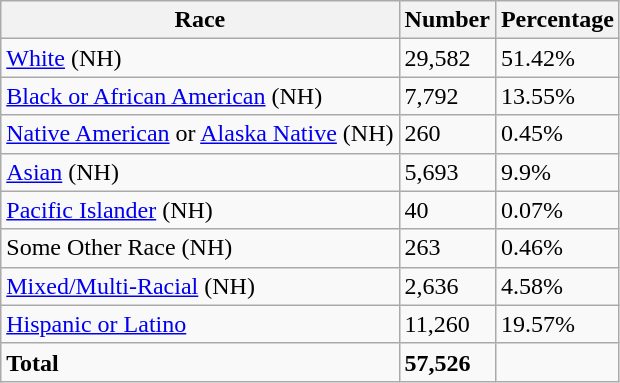<table class="wikitable">
<tr>
<th>Race</th>
<th>Number</th>
<th>Percentage</th>
</tr>
<tr>
<td><a href='#'>White</a> (NH)</td>
<td>29,582</td>
<td>51.42%</td>
</tr>
<tr>
<td><a href='#'>Black or African American</a> (NH)</td>
<td>7,792</td>
<td>13.55%</td>
</tr>
<tr>
<td><a href='#'>Native American</a> or <a href='#'>Alaska Native</a> (NH)</td>
<td>260</td>
<td>0.45%</td>
</tr>
<tr>
<td><a href='#'>Asian</a> (NH)</td>
<td>5,693</td>
<td>9.9%</td>
</tr>
<tr>
<td><a href='#'>Pacific Islander</a> (NH)</td>
<td>40</td>
<td>0.07%</td>
</tr>
<tr>
<td>Some Other Race (NH)</td>
<td>263</td>
<td>0.46%</td>
</tr>
<tr>
<td><a href='#'>Mixed/Multi-Racial</a> (NH)</td>
<td>2,636</td>
<td>4.58%</td>
</tr>
<tr>
<td><a href='#'>Hispanic or Latino</a></td>
<td>11,260</td>
<td>19.57%</td>
</tr>
<tr>
<td><strong>Total</strong></td>
<td><strong>57,526</strong></td>
<td></td>
</tr>
</table>
